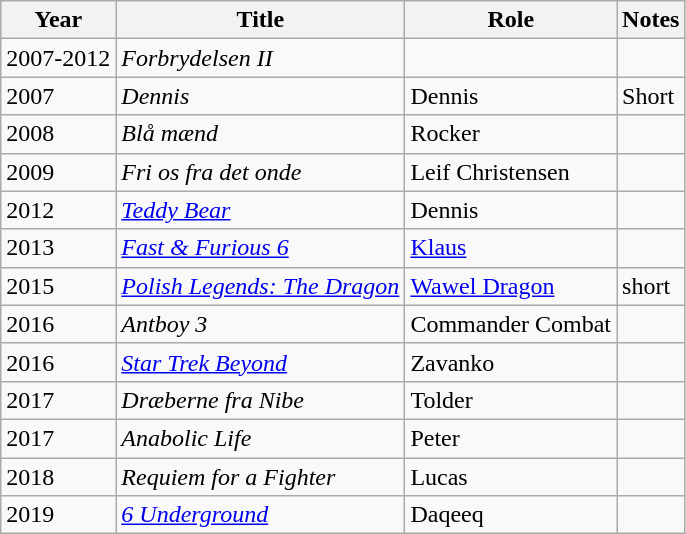<table class = "wikitable sortable">
<tr>
<th>Year</th>
<th>Title</th>
<th>Role</th>
<th>Notes</th>
</tr>
<tr>
<td>2007-2012</td>
<td><em>Forbrydelsen II</em></td>
<td></td>
<td></td>
</tr>
<tr>
<td>2007</td>
<td><em>Dennis</em></td>
<td>Dennis</td>
<td>Short</td>
</tr>
<tr>
<td>2008</td>
<td><em>Blå mænd</em></td>
<td>Rocker</td>
<td></td>
</tr>
<tr>
<td>2009</td>
<td><em>Fri os fra det onde</em></td>
<td>Leif Christensen</td>
<td></td>
</tr>
<tr>
<td>2012</td>
<td><em><a href='#'>Teddy Bear</a></em></td>
<td>Dennis</td>
<td></td>
</tr>
<tr>
<td>2013</td>
<td><em><a href='#'>Fast & Furious 6</a></em></td>
<td><a href='#'>Klaus</a></td>
<td></td>
</tr>
<tr>
<td>2015</td>
<td><em><a href='#'>Polish Legends: The Dragon</a></em></td>
<td><a href='#'>Wawel Dragon</a></td>
<td>short</td>
</tr>
<tr>
<td>2016</td>
<td><em>Antboy 3</em></td>
<td>Commander Combat</td>
<td></td>
</tr>
<tr>
<td>2016</td>
<td><em><a href='#'>Star Trek Beyond</a></em></td>
<td>Zavanko</td>
<td></td>
</tr>
<tr>
<td>2017</td>
<td><em>Dræberne fra Nibe</em></td>
<td>Tolder</td>
<td></td>
</tr>
<tr>
<td>2017</td>
<td><em>Anabolic Life</em></td>
<td>Peter</td>
<td></td>
</tr>
<tr>
<td>2018</td>
<td><em>Requiem for a Fighter</em></td>
<td>Lucas</td>
<td></td>
</tr>
<tr>
<td>2019</td>
<td><em><a href='#'>6 Underground</a></em></td>
<td>Daqeeq</td>
<td></td>
</tr>
</table>
